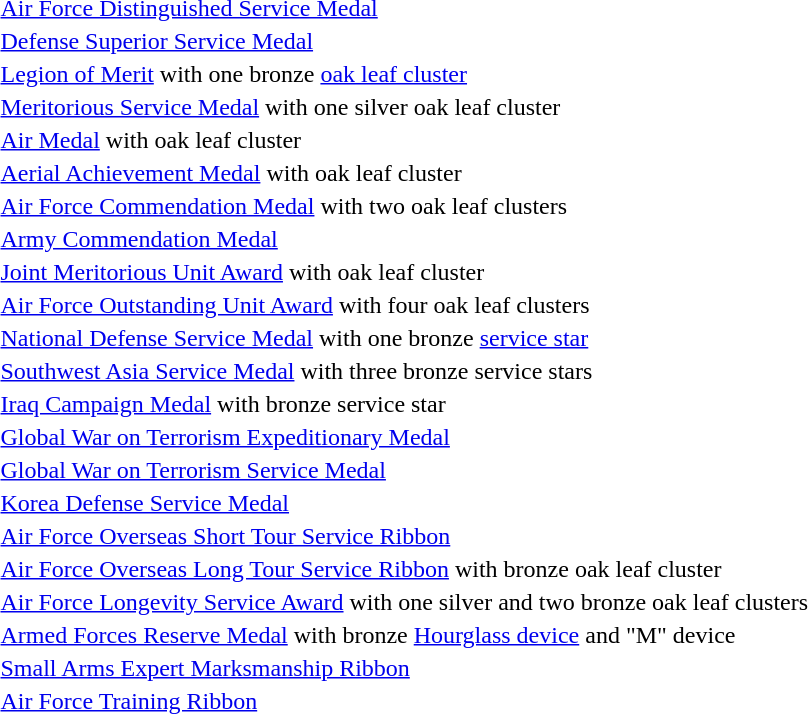<table>
<tr>
<td></td>
<td><a href='#'>Air Force Distinguished Service Medal</a></td>
</tr>
<tr>
<td></td>
<td><a href='#'>Defense Superior Service Medal</a></td>
</tr>
<tr>
<td></td>
<td><a href='#'>Legion of Merit</a> with one bronze <a href='#'>oak leaf cluster</a></td>
</tr>
<tr>
<td></td>
<td><a href='#'>Meritorious Service Medal</a> with one silver oak leaf cluster</td>
</tr>
<tr>
<td></td>
<td><a href='#'>Air Medal</a> with oak leaf cluster</td>
</tr>
<tr>
<td></td>
<td><a href='#'>Aerial Achievement Medal</a> with oak leaf cluster</td>
</tr>
<tr>
<td><span></span><span></span></td>
<td><a href='#'>Air Force Commendation Medal</a> with two oak leaf clusters</td>
</tr>
<tr>
<td></td>
<td><a href='#'>Army Commendation Medal</a></td>
</tr>
<tr>
<td></td>
<td><a href='#'>Joint Meritorious Unit Award</a> with oak leaf cluster</td>
</tr>
<tr>
<td><span></span><span></span><span></span><span></span></td>
<td><a href='#'>Air Force Outstanding Unit Award</a> with four oak leaf clusters</td>
</tr>
<tr>
<td></td>
<td><a href='#'>National Defense Service Medal</a> with one bronze <a href='#'>service star</a></td>
</tr>
<tr>
<td><span></span><span></span><span></span></td>
<td><a href='#'>Southwest Asia Service Medal</a> with three bronze service stars</td>
</tr>
<tr>
<td></td>
<td><a href='#'>Iraq Campaign Medal</a> with bronze service star</td>
</tr>
<tr>
<td></td>
<td><a href='#'>Global War on Terrorism Expeditionary Medal</a></td>
</tr>
<tr>
<td></td>
<td><a href='#'>Global War on Terrorism Service Medal</a></td>
</tr>
<tr>
<td></td>
<td><a href='#'>Korea Defense Service Medal</a></td>
</tr>
<tr>
<td></td>
<td><a href='#'>Air Force Overseas Short Tour Service Ribbon</a></td>
</tr>
<tr>
<td></td>
<td><a href='#'>Air Force Overseas Long Tour Service Ribbon</a> with bronze oak leaf cluster</td>
</tr>
<tr>
<td><span></span><span></span><span></span></td>
<td><a href='#'>Air Force Longevity Service Award</a> with one silver and two bronze oak leaf clusters</td>
</tr>
<tr>
<td><span></span><span></span></td>
<td><a href='#'>Armed Forces Reserve Medal</a> with bronze <a href='#'>Hourglass device</a> and "M" device</td>
</tr>
<tr>
<td></td>
<td><a href='#'>Small Arms Expert Marksmanship Ribbon</a></td>
</tr>
<tr>
<td></td>
<td><a href='#'>Air Force Training Ribbon</a></td>
</tr>
</table>
